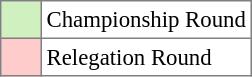<table bgcolor="#f7f8ff" cellpadding="3" cellspacing="0" border="1" style="font-size: 95%; border: gray solid 1px; border-collapse: collapse;text-align:center;">
<tr>
<td style="background: #D0F0C0;" width="20"></td>
<td bgcolor="#ffffff" align="left">Championship Round</td>
</tr>
<tr>
<td style="background: #FFCCCC;" width="20"></td>
<td bgcolor="#ffffff" align="left">Relegation Round</td>
</tr>
</table>
